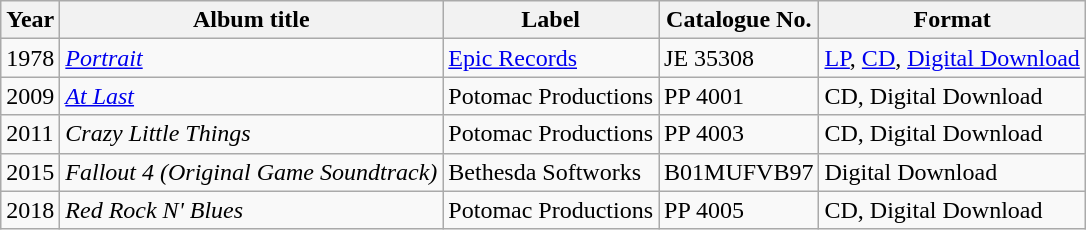<table class="wikitable">
<tr ">
<th>Year</th>
<th>Album title</th>
<th>Label</th>
<th>Catalogue No.</th>
<th>Format</th>
</tr>
<tr>
<td>1978</td>
<td><em><a href='#'>Portrait</a></em></td>
<td><a href='#'>Epic Records</a></td>
<td>JE 35308</td>
<td><a href='#'>LP</a>, <a href='#'>CD</a>, <a href='#'>Digital Download</a></td>
</tr>
<tr>
<td>2009</td>
<td><em><a href='#'>At Last</a></em></td>
<td>Potomac Productions</td>
<td>PP 4001</td>
<td>CD, Digital Download</td>
</tr>
<tr>
<td>2011</td>
<td><em>Crazy Little Things</em></td>
<td>Potomac Productions</td>
<td>PP 4003</td>
<td>CD, Digital Download</td>
</tr>
<tr>
<td>2015</td>
<td><em>Fallout 4 (Original Game Soundtrack)</em></td>
<td>Bethesda Softworks</td>
<td>B01MUFVB97</td>
<td>Digital Download</td>
</tr>
<tr>
<td>2018</td>
<td><em>Red Rock N' Blues</em></td>
<td>Potomac Productions</td>
<td>PP 4005</td>
<td>CD, Digital Download</td>
</tr>
</table>
